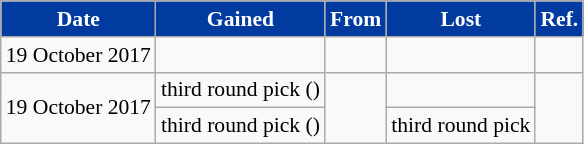<table class="wikitable" style="font-size:90%; text-align:center;">
<tr>
<td style="background:#013B9F; color:white;"><strong>Date</strong></td>
<td style="background:#013B9F; color:white;"><strong>Gained</strong></td>
<td style="background:#013B9F; color:white;"><strong>From</strong></td>
<td style="background:#013B9F; color:white;"><strong>Lost</strong></td>
<td style="background:#013B9F; color:white;"><strong>Ref.</strong></td>
</tr>
<tr>
<td>19 October 2017</td>
<td></td>
<td></td>
<td></td>
<td></td>
</tr>
<tr>
<td rowspan="2">19 October 2017</td>
<td> third round pick ()</td>
<td rowspan="2"></td>
<td></td>
<td rowspan="2"></td>
</tr>
<tr>
<td> third round pick ()</td>
<td> third round pick</td>
</tr>
</table>
